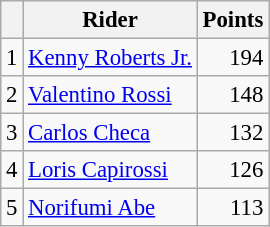<table class="wikitable" style="font-size: 95%;">
<tr>
<th></th>
<th>Rider</th>
<th>Points</th>
</tr>
<tr>
<td align=center>1</td>
<td> <a href='#'>Kenny Roberts Jr.</a></td>
<td align=right>194</td>
</tr>
<tr>
<td align=center>2</td>
<td> <a href='#'>Valentino Rossi</a></td>
<td align=right>148</td>
</tr>
<tr>
<td align=center>3</td>
<td> <a href='#'>Carlos Checa</a></td>
<td align=right>132</td>
</tr>
<tr>
<td align=center>4</td>
<td> <a href='#'>Loris Capirossi</a></td>
<td align=right>126</td>
</tr>
<tr>
<td align=center>5</td>
<td> <a href='#'>Norifumi Abe</a></td>
<td align=right>113</td>
</tr>
</table>
